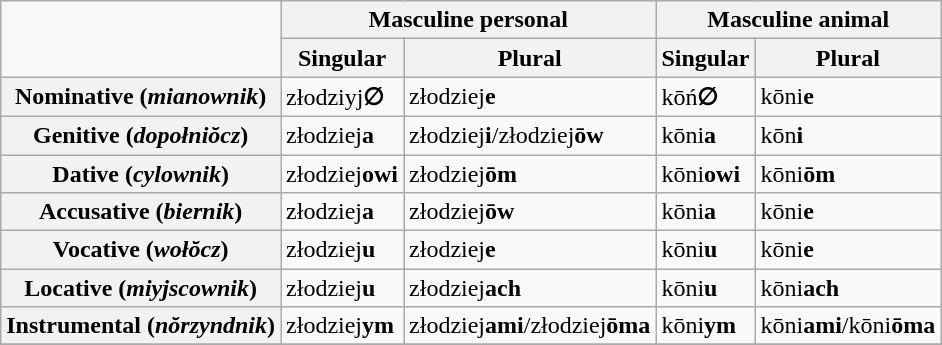<table class="wikitable">
<tr>
<td rowspan="2"></td>
<th colspan="2">Masculine personal</th>
<th colspan="2">Masculine animal</th>
</tr>
<tr>
<th>Singular</th>
<th>Plural</th>
<th>Singular</th>
<th>Plural</th>
</tr>
<tr>
<th>Nominative (<em>mianownik</em>)</th>
<td>złodziyj<strong>∅</strong></td>
<td>złodziej<strong>e</strong></td>
<td>kōń<strong>∅</strong></td>
<td>kōni<strong>e</strong></td>
</tr>
<tr>
<th>Genitive (<em>dopołniŏcz</em>)</th>
<td>złodziej<strong>a</strong></td>
<td>złodziej<strong>i</strong>/złodziej<strong>ōw</strong></td>
<td>kōni<strong>a</strong></td>
<td>kōn<strong>i</strong></td>
</tr>
<tr>
<th>Dative (<em>cylownik</em>)</th>
<td>złodziej<strong>owi</strong></td>
<td>złodziej<strong>ōm</strong></td>
<td>kōni<strong>owi</strong></td>
<td>kōni<strong>ōm</strong></td>
</tr>
<tr>
<th>Accusative (<em>biernik</em>)</th>
<td>złodziej<strong>a</strong></td>
<td>złodziej<strong>ōw</strong></td>
<td>kōni<strong>a</strong></td>
<td>kōni<strong>e</strong></td>
</tr>
<tr>
<th>Vocative (<em>wołŏcz</em>)</th>
<td>złodziej<strong>u</strong></td>
<td>złodziej<strong>e</strong></td>
<td>kōni<strong>u</strong></td>
<td>kōni<strong>e</strong></td>
</tr>
<tr>
<th>Locative (<em>miyjscownik</em>)</th>
<td>złodziej<strong>u</strong></td>
<td>złodziej<strong>ach</strong></td>
<td>kōni<strong>u</strong></td>
<td>kōni<strong>ach</strong></td>
</tr>
<tr>
<th>Instrumental (<em>nŏrzyndnik</em>)</th>
<td>złodziej<strong>ym</strong></td>
<td>złodziej<strong>ami</strong>/złodziej<strong>ōma</strong></td>
<td>kōni<strong>ym</strong></td>
<td>kōni<strong>ami</strong>/kōni<strong>ōma</strong></td>
</tr>
<tr>
</tr>
</table>
